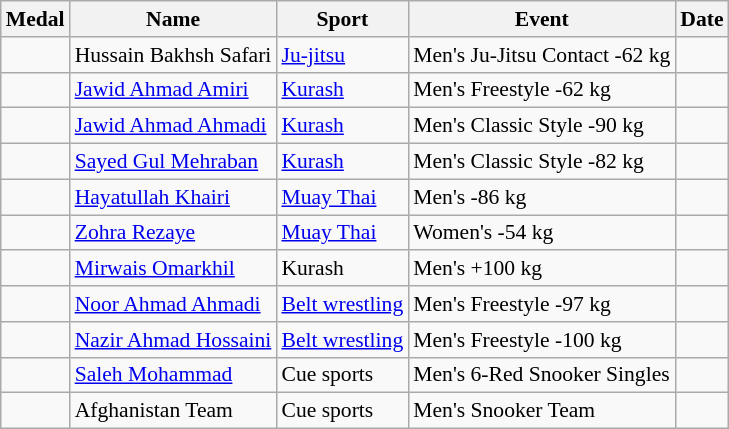<table class="wikitable sortable" style="font-size:90%">
<tr>
<th>Medal</th>
<th>Name</th>
<th>Sport</th>
<th>Event</th>
<th>Date</th>
</tr>
<tr>
<td></td>
<td>Hussain Bakhsh Safari</td>
<td><a href='#'>Ju-jitsu</a></td>
<td>Men's Ju-Jitsu Contact -62 kg</td>
<td></td>
</tr>
<tr>
<td></td>
<td><a href='#'>Jawid Ahmad Amiri</a></td>
<td><a href='#'>Kurash</a></td>
<td>Men's Freestyle -62 kg</td>
<td></td>
</tr>
<tr>
<td></td>
<td><a href='#'>Jawid Ahmad Ahmadi</a></td>
<td><a href='#'>Kurash</a></td>
<td>Men's Classic Style -90 kg</td>
<td></td>
</tr>
<tr>
<td></td>
<td><a href='#'>Sayed Gul Mehraban</a></td>
<td><a href='#'>Kurash</a></td>
<td>Men's Classic Style -82 kg</td>
<td></td>
</tr>
<tr>
<td></td>
<td><a href='#'>Hayatullah Khairi</a></td>
<td><a href='#'>Muay Thai</a></td>
<td>Men's -86 kg</td>
<td></td>
</tr>
<tr>
<td></td>
<td><a href='#'>Zohra Rezaye</a></td>
<td><a href='#'>Muay Thai</a></td>
<td>Women's -54 kg</td>
<td></td>
</tr>
<tr>
<td></td>
<td><a href='#'>Mirwais Omarkhil</a></td>
<td>Kurash</td>
<td>Men's +100 kg</td>
<td></td>
</tr>
<tr>
<td></td>
<td><a href='#'>Noor Ahmad Ahmadi</a></td>
<td><a href='#'>Belt wrestling</a></td>
<td>Men's Freestyle -97 kg</td>
<td></td>
</tr>
<tr>
<td></td>
<td><a href='#'>Nazir Ahmad Hossaini</a></td>
<td><a href='#'>Belt wrestling</a></td>
<td>Men's Freestyle -100 kg</td>
<td></td>
</tr>
<tr>
<td></td>
<td><a href='#'>Saleh Mohammad</a></td>
<td>Cue sports</td>
<td>Men's 6-Red Snooker Singles</td>
<td></td>
</tr>
<tr>
<td></td>
<td>Afghanistan Team</td>
<td>Cue sports</td>
<td>Men's Snooker Team</td>
<td></td>
</tr>
</table>
